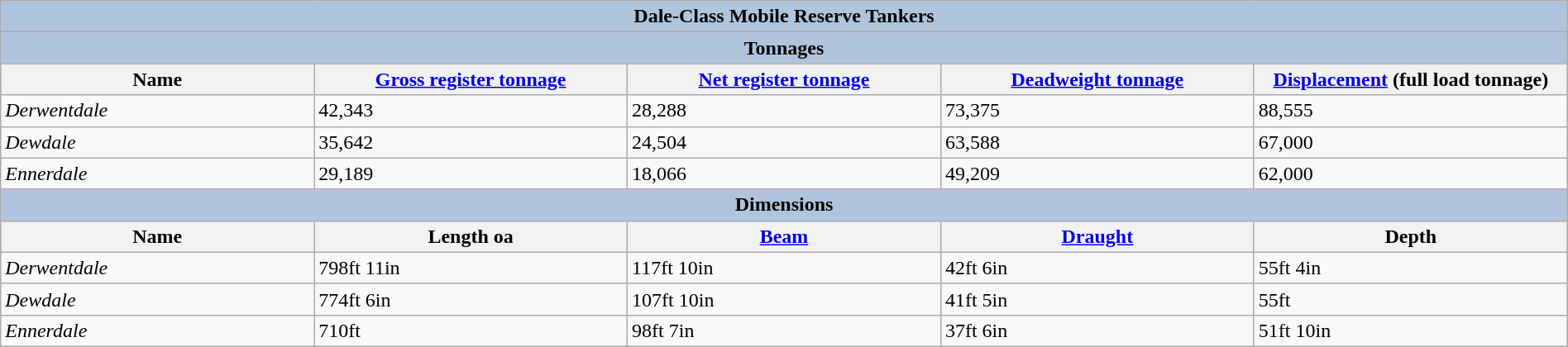<table class="wikitable" style="margin:auto; width:100%;">
<tr>
<th style="align: center; background:#B0C4DE;" colspan="5">Dale-Class Mobile Reserve Tankers</th>
</tr>
<tr>
<th style="align: center; background:#B0C4DE;" colspan="5">Tonnages</th>
</tr>
<tr>
<th style="text-align:center; width:20%;">Name</th>
<th style="text-align:center; width:20%;"><a href='#'>Gross register tonnage</a></th>
<th style="text-align:center; width:20%;"><a href='#'>Net register tonnage</a></th>
<th style="text-align:center; width:20%;"><a href='#'>Deadweight tonnage</a></th>
<th style="text-align:center; width:20%;"><a href='#'>Displacement</a> (full load tonnage)</th>
</tr>
<tr>
<td><em>Derwentdale</em></td>
<td>42,343</td>
<td>28,288</td>
<td>73,375</td>
<td>88,555</td>
</tr>
<tr>
<td><em>Dewdale</em></td>
<td>35,642</td>
<td>24,504</td>
<td>63,588</td>
<td>67,000</td>
</tr>
<tr>
<td><em>Ennerdale</em></td>
<td>29,189</td>
<td>18,066</td>
<td>49,209</td>
<td>62,000</td>
</tr>
<tr>
<th style="align: center; background:#B0C4DE;" colspan="5">Dimensions</th>
</tr>
<tr>
<th style="text-align:center; width:20%;">Name</th>
<th style="text-align:center; width:20%;">Length oa</th>
<th style="text-align:center; width:20%;"><a href='#'>Beam</a></th>
<th style="text-align:center; width:20%;"><a href='#'>Draught</a></th>
<th style="text-align:center; width:20%;">Depth</th>
</tr>
<tr>
<td><em>Derwentdale</em></td>
<td>798ft 11in</td>
<td>117ft 10in</td>
<td>42ft 6in</td>
<td>55ft 4in</td>
</tr>
<tr>
<td><em>Dewdale</em></td>
<td>774ft 6in</td>
<td>107ft 10in</td>
<td>41ft 5in</td>
<td>55ft</td>
</tr>
<tr>
<td><em>Ennerdale</em></td>
<td>710ft</td>
<td>98ft 7in</td>
<td>37ft 6in</td>
<td>51ft 10in</td>
</tr>
</table>
